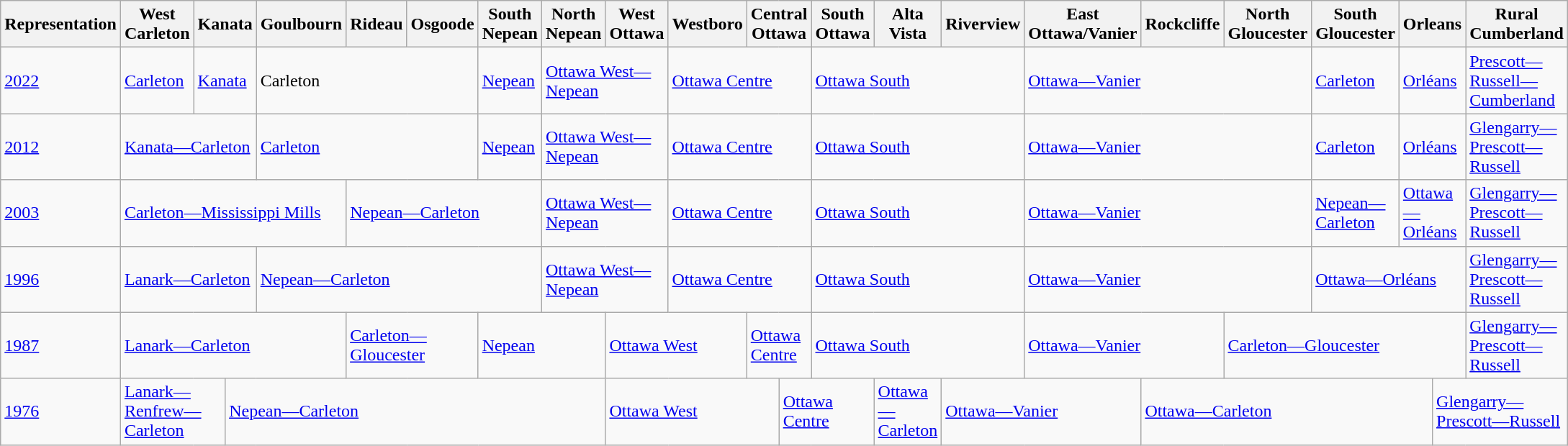<table class="wikitable">
<tr>
<th>Representation</th>
<th>West Carleton</th>
<th colspan="2">Kanata</th>
<th>Goulbourn</th>
<th>Rideau</th>
<th>Osgoode</th>
<th>South Nepean</th>
<th>North Nepean</th>
<th>West Ottawa</th>
<th>Westboro</th>
<th colspan="2">Central Ottawa</th>
<th>South Ottawa</th>
<th>Alta Vista</th>
<th>Riverview</th>
<th>East Ottawa/Vanier</th>
<th>Rockcliffe</th>
<th>North Gloucester</th>
<th>South Gloucester</th>
<th colspan="2">Orleans</th>
<th>Rural Cumberland</th>
</tr>
<tr>
<td><a href='#'>2022</a></td>
<td><a href='#'>Carleton</a></td>
<td colspan="2"><a href='#'>Kanata</a></td>
<td colspan="3">Carleton</td>
<td><a href='#'>Nepean</a></td>
<td colspan="2"><a href='#'>Ottawa West—Nepean</a></td>
<td colspan="3"><a href='#'>Ottawa Centre</a></td>
<td colspan="3"><a href='#'>Ottawa South</a></td>
<td colspan="3"><a href='#'>Ottawa—Vanier</a></td>
<td><a href='#'>Carleton</a></td>
<td colspan="2"><a href='#'>Orléans</a></td>
<td><a href='#'>Prescott—Russell—Cumberland</a></td>
</tr>
<tr>
<td><a href='#'>2012</a></td>
<td colspan="3"><a href='#'>Kanata—Carleton</a></td>
<td colspan="3"><a href='#'>Carleton</a></td>
<td><a href='#'>Nepean</a></td>
<td colspan="2"><a href='#'>Ottawa West—Nepean</a></td>
<td colspan="3"><a href='#'>Ottawa Centre</a></td>
<td colspan="3"><a href='#'>Ottawa South</a></td>
<td colspan="3"><a href='#'>Ottawa—Vanier</a></td>
<td><a href='#'>Carleton</a></td>
<td colspan="2"><a href='#'>Orléans</a></td>
<td><a href='#'>Glengarry—Prescott—Russell</a></td>
</tr>
<tr>
<td><a href='#'>2003</a></td>
<td colspan="4"><a href='#'>Carleton—Mississippi Mills</a></td>
<td colspan="3"><a href='#'>Nepean—Carleton</a></td>
<td colspan="2"><a href='#'>Ottawa West—Nepean</a></td>
<td colspan="3"><a href='#'>Ottawa Centre</a></td>
<td colspan="3"><a href='#'>Ottawa South</a></td>
<td colspan="3"><a href='#'>Ottawa—Vanier</a></td>
<td><a href='#'>Nepean—Carleton</a></td>
<td colspan="2"><a href='#'>Ottawa—Orléans</a></td>
<td><a href='#'>Glengarry—Prescott—Russell</a></td>
</tr>
<tr>
<td><a href='#'>1996</a></td>
<td colspan="3"><a href='#'>Lanark—Carleton</a></td>
<td colspan="4"><a href='#'>Nepean—Carleton</a></td>
<td colspan="2"><a href='#'>Ottawa West—Nepean</a></td>
<td colspan="3"><a href='#'>Ottawa Centre</a></td>
<td colspan="3"><a href='#'>Ottawa South</a></td>
<td colspan="3"><a href='#'>Ottawa—Vanier</a></td>
<td colspan="3"><a href='#'>Ottawa—Orléans</a></td>
<td><a href='#'>Glengarry—Prescott—Russell</a></td>
</tr>
<tr>
<td><a href='#'>1987</a></td>
<td colspan="4"><a href='#'>Lanark—Carleton</a></td>
<td colspan="2"><a href='#'>Carleton—Gloucester</a></td>
<td colspan="2"><a href='#'>Nepean</a></td>
<td colspan="2"><a href='#'>Ottawa West</a></td>
<td colspan="2"><a href='#'>Ottawa Centre</a></td>
<td colspan="3"><a href='#'>Ottawa South</a></td>
<td colspan="2"><a href='#'>Ottawa—Vanier</a></td>
<td colspan="4"><a href='#'>Carleton—Gloucester</a></td>
<td><a href='#'>Glengarry—Prescott—Russell</a></td>
</tr>
<tr>
<td><a href='#'>1976</a></td>
<td colspan="2"><a href='#'>Lanark—Renfrew—Carleton</a></td>
<td colspan="6"><a href='#'>Nepean—Carleton</a></td>
<td colspan="3"><a href='#'>Ottawa West</a></td>
<td colspan="2"><a href='#'>Ottawa Centre</a></td>
<td><a href='#'>Ottawa—Carleton</a></td>
<td colspan="2"><a href='#'>Ottawa—Vanier</a></td>
<td colspan="4"><a href='#'>Ottawa—Carleton</a></td>
<td colspan="2"><a href='#'>Glengarry—Prescott—Russell</a></td>
</tr>
</table>
